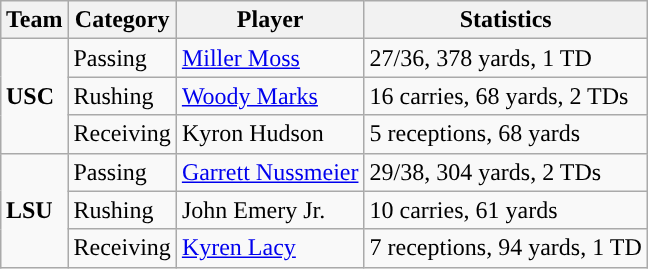<table class="wikitable" style="float: right;">
<tr>
<th>Team</th>
<th>Category</th>
<th>Player</th>
<th>Statistics</th>
</tr>
<tr>
<td rowspan=3><strong>USC</strong></td>
<td>Passing</td>
<td><a href='#'> Miller Moss</a></td>
<td>27/36, 378 yards, 1 TD</td>
</tr>
<tr>
<td>Rushing</td>
<td><a href='#'>Woody Marks</a></td>
<td>16 carries, 68 yards, 2 TDs</td>
</tr>
<tr>
<td>Receiving</td>
<td>Kyron Hudson</td>
<td>5 receptions, 68 yards</td>
</tr>
<tr>
<td rowspan=3><strong>LSU</strong></td>
<td>Passing</td>
<td><a href='#'>Garrett Nussmeier</a></td>
<td>29/38, 304 yards, 2 TDs</td>
</tr>
<tr>
<td>Rushing</td>
<td>John Emery Jr.</td>
<td>10 carries, 61 yards</td>
</tr>
<tr>
<td>Receiving</td>
<td><a href='#'>Kyren Lacy</a></td>
<td>7 receptions, 94 yards, 1 TD</td>
</tr>
</table>
